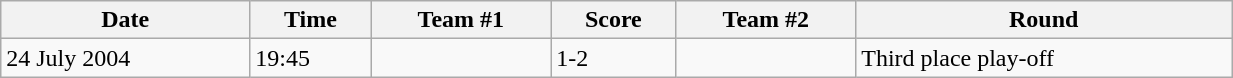<table class="wikitable" width="65%">
<tr>
<th>Date</th>
<th>Time</th>
<th>Team #1</th>
<th>Score</th>
<th>Team #2</th>
<th>Round</th>
</tr>
<tr>
<td>24 July 2004</td>
<td>19:45</td>
<td></td>
<td>1-2</td>
<td></td>
<td>Third place play-off</td>
</tr>
</table>
